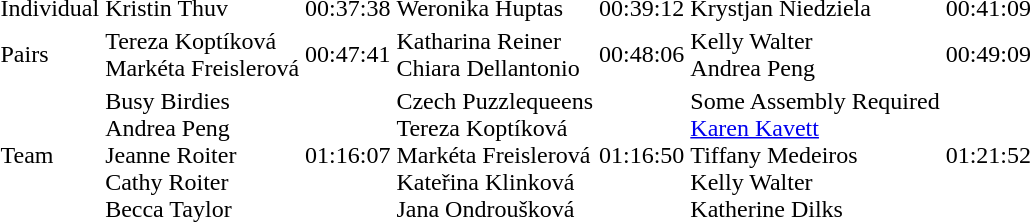<table>
<tr>
<td>Individual </td>
<td> Kristin Thuv</td>
<td>00:37:38</td>
<td> Weronika Huptas</td>
<td>00:39:12</td>
<td> Krystjan Niedziela</td>
<td>00:41:09</td>
</tr>
<tr>
<td>Pairs </td>
<td> Tereza Koptíková <br>  Markéta Freislerová</td>
<td>00:47:41</td>
<td> Katharina Reiner <br>  Chiara Dellantonio</td>
<td>00:48:06</td>
<td> Kelly Walter <br>  Andrea Peng</td>
<td>00:49:09</td>
</tr>
<tr>
<td>Team </td>
<td> Busy Birdies <br> Andrea Peng <br> Jeanne Roiter <br> Cathy Roiter <br> Becca Taylor</td>
<td>01:16:07</td>
<td> Czech Puzzlequeens <br> Tereza Koptíková <br> Markéta Freislerová <br> Kateřina Klinková <br> Jana Ondroušková</td>
<td>01:16:50</td>
<td> Some Assembly Required <br> <a href='#'>Karen Kavett</a> <br> Tiffany Medeiros <br> Kelly Walter <br> Katherine Dilks</td>
<td>01:21:52</td>
</tr>
</table>
